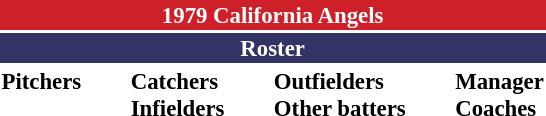<table class="toccolours" style="font-size: 95%;">
<tr>
<th colspan="10" style="background-color: #CE2029; color: white; text-align: center;">1979 California Angels</th>
</tr>
<tr>
<td colspan="10" style="background-color: #333366; color: white; text-align: center;"><strong>Roster</strong></td>
</tr>
<tr>
<td valign="top"><strong>Pitchers</strong><br>













</td>
<td width="25px"></td>
<td valign="top"><strong>Catchers</strong><br>


<strong>Infielders</strong>










</td>
<td width="25px"></td>
<td valign="top"><strong>Outfielders</strong><br>







<strong>Other batters</strong>

</td>
<td width="25px"></td>
<td valign="top"><strong>Manager</strong><br>
<strong>Coaches</strong>




</td>
</tr>
</table>
